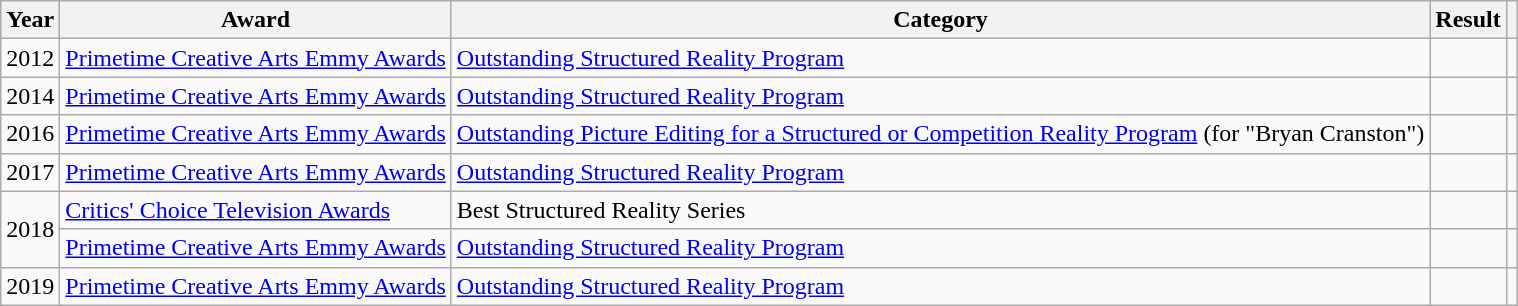<table class="wikitable sortable">
<tr>
<th scope="col">Year</th>
<th scope="col">Award</th>
<th scope="col">Category</th>
<th scope="col">Result</th>
<th scope="col" class="unsortable"></th>
</tr>
<tr>
<td align="center">2012</td>
<td><a href='#'>Primetime Creative Arts Emmy Awards</a></td>
<td><a href='#'>Outstanding Structured Reality Program</a></td>
<td></td>
<td></td>
</tr>
<tr>
<td align="center">2014</td>
<td><a href='#'>Primetime Creative Arts Emmy Awards</a></td>
<td><a href='#'>Outstanding Structured Reality Program</a></td>
<td></td>
<td></td>
</tr>
<tr>
<td align="center">2016</td>
<td><a href='#'>Primetime Creative Arts Emmy Awards</a></td>
<td><a href='#'>Outstanding Picture Editing for a Structured or Competition Reality Program</a> (for "Bryan Cranston")</td>
<td></td>
<td></td>
</tr>
<tr>
<td align="center">2017</td>
<td><a href='#'>Primetime Creative Arts Emmy Awards</a></td>
<td><a href='#'>Outstanding Structured Reality Program</a></td>
<td></td>
<td></td>
</tr>
<tr>
<td align="center" rowspan="2">2018</td>
<td><a href='#'>Critics' Choice Television Awards</a></td>
<td>Best Structured Reality Series</td>
<td></td>
<td></td>
</tr>
<tr>
<td><a href='#'>Primetime Creative Arts Emmy Awards</a></td>
<td><a href='#'>Outstanding Structured Reality Program</a></td>
<td></td>
<td align="center"></td>
</tr>
<tr>
<td align="center">2019</td>
<td><a href='#'>Primetime Creative Arts Emmy Awards</a></td>
<td><a href='#'>Outstanding Structured Reality Program</a></td>
<td></td>
<td align="center"></td>
</tr>
</table>
